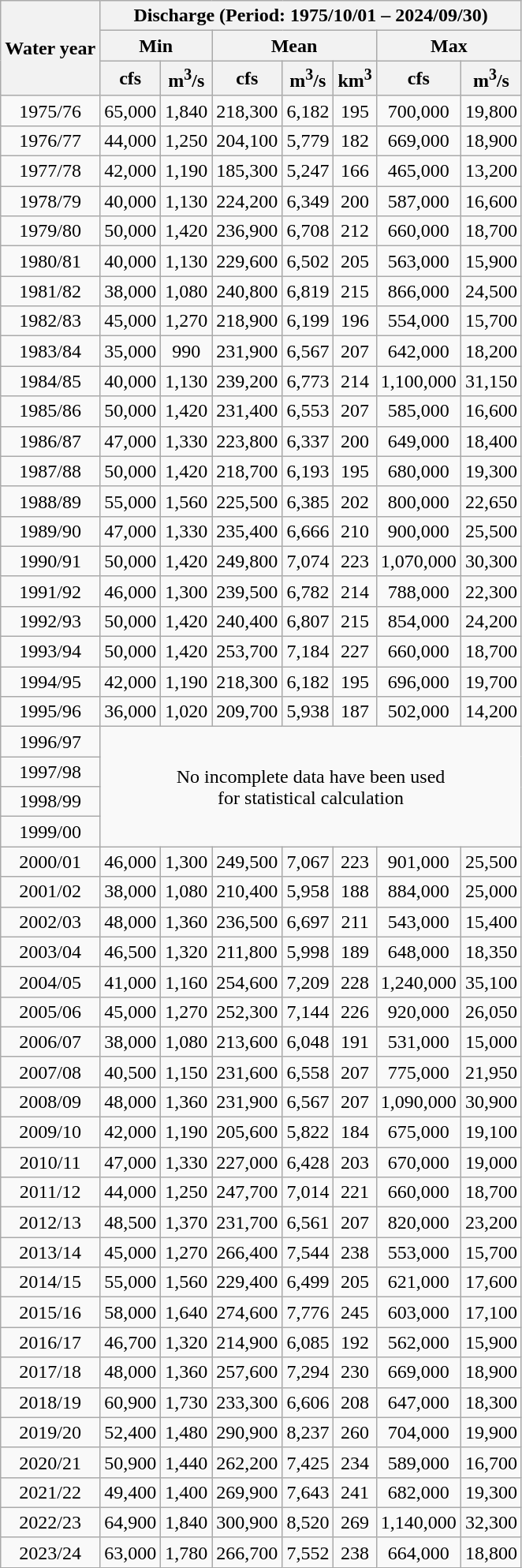<table class="wikitable" style="text-align:center;">
<tr>
<th rowspan="3">Water year</th>
<th colspan="7">Discharge (Period: 1975/10/01 – 2024/09/30)</th>
</tr>
<tr>
<th colspan="2">Min</th>
<th colspan="3">Mean</th>
<th colspan="2">Max</th>
</tr>
<tr>
<th>cfs</th>
<th>m<sup>3</sup>/s</th>
<th>cfs</th>
<th>m<sup>3</sup>/s</th>
<th>km<sup>3</sup></th>
<th>cfs</th>
<th>m<sup>3</sup>/s</th>
</tr>
<tr>
<td>1975/76</td>
<td>65,000</td>
<td>1,840</td>
<td>218,300</td>
<td>6,182</td>
<td>195</td>
<td>700,000</td>
<td>19,800</td>
</tr>
<tr>
<td>1976/77</td>
<td>44,000</td>
<td>1,250</td>
<td>204,100</td>
<td>5,779</td>
<td>182</td>
<td>669,000</td>
<td>18,900</td>
</tr>
<tr>
<td>1977/78</td>
<td>42,000</td>
<td>1,190</td>
<td>185,300</td>
<td>5,247</td>
<td>166</td>
<td>465,000</td>
<td>13,200</td>
</tr>
<tr>
<td>1978/79</td>
<td>40,000</td>
<td>1,130</td>
<td>224,200</td>
<td>6,349</td>
<td>200</td>
<td>587,000</td>
<td>16,600</td>
</tr>
<tr>
<td>1979/80</td>
<td>50,000</td>
<td>1,420</td>
<td>236,900</td>
<td>6,708</td>
<td>212</td>
<td>660,000</td>
<td>18,700</td>
</tr>
<tr>
<td>1980/81</td>
<td>40,000</td>
<td>1,130</td>
<td>229,600</td>
<td>6,502</td>
<td>205</td>
<td>563,000</td>
<td>15,900</td>
</tr>
<tr>
<td>1981/82</td>
<td>38,000</td>
<td>1,080</td>
<td>240,800</td>
<td>6,819</td>
<td>215</td>
<td>866,000</td>
<td>24,500</td>
</tr>
<tr>
<td>1982/83</td>
<td>45,000</td>
<td>1,270</td>
<td>218,900</td>
<td>6,199</td>
<td>196</td>
<td>554,000</td>
<td>15,700</td>
</tr>
<tr>
<td>1983/84</td>
<td>35,000</td>
<td>990</td>
<td>231,900</td>
<td>6,567</td>
<td>207</td>
<td>642,000</td>
<td>18,200</td>
</tr>
<tr>
<td>1984/85</td>
<td>40,000</td>
<td>1,130</td>
<td>239,200</td>
<td>6,773</td>
<td>214</td>
<td>1,100,000</td>
<td>31,150</td>
</tr>
<tr>
<td>1985/86</td>
<td>50,000</td>
<td>1,420</td>
<td>231,400</td>
<td>6,553</td>
<td>207</td>
<td>585,000</td>
<td>16,600</td>
</tr>
<tr>
<td>1986/87</td>
<td>47,000</td>
<td>1,330</td>
<td>223,800</td>
<td>6,337</td>
<td>200</td>
<td>649,000</td>
<td>18,400</td>
</tr>
<tr>
<td>1987/88</td>
<td>50,000</td>
<td>1,420</td>
<td>218,700</td>
<td>6,193</td>
<td>195</td>
<td>680,000</td>
<td>19,300</td>
</tr>
<tr>
<td>1988/89</td>
<td>55,000</td>
<td>1,560</td>
<td>225,500</td>
<td>6,385</td>
<td>202</td>
<td>800,000</td>
<td>22,650</td>
</tr>
<tr>
<td>1989/90</td>
<td>47,000</td>
<td>1,330</td>
<td>235,400</td>
<td>6,666</td>
<td>210</td>
<td>900,000</td>
<td>25,500</td>
</tr>
<tr>
<td>1990/91</td>
<td>50,000</td>
<td>1,420</td>
<td>249,800</td>
<td>7,074</td>
<td>223</td>
<td>1,070,000</td>
<td>30,300</td>
</tr>
<tr>
<td>1991/92</td>
<td>46,000</td>
<td>1,300</td>
<td>239,500</td>
<td>6,782</td>
<td>214</td>
<td>788,000</td>
<td>22,300</td>
</tr>
<tr>
<td>1992/93</td>
<td>50,000</td>
<td>1,420</td>
<td>240,400</td>
<td>6,807</td>
<td>215</td>
<td>854,000</td>
<td>24,200</td>
</tr>
<tr>
<td>1993/94</td>
<td>50,000</td>
<td>1,420</td>
<td>253,700</td>
<td>7,184</td>
<td>227</td>
<td>660,000</td>
<td>18,700</td>
</tr>
<tr>
<td>1994/95</td>
<td>42,000</td>
<td>1,190</td>
<td>218,300</td>
<td>6,182</td>
<td>195</td>
<td>696,000</td>
<td>19,700</td>
</tr>
<tr>
<td>1995/96</td>
<td>36,000</td>
<td>1,020</td>
<td>209,700</td>
<td>5,938</td>
<td>187</td>
<td>502,000</td>
<td>14,200</td>
</tr>
<tr>
<td>1996/97</td>
<td colspan="7" rowspan="4">No incomplete data have been used<br>for statistical calculation</td>
</tr>
<tr>
<td>1997/98</td>
</tr>
<tr>
<td>1998/99</td>
</tr>
<tr>
<td>1999/00</td>
</tr>
<tr>
<td>2000/01</td>
<td>46,000</td>
<td>1,300</td>
<td>249,500</td>
<td>7,067</td>
<td>223</td>
<td>901,000</td>
<td>25,500</td>
</tr>
<tr>
<td>2001/02</td>
<td>38,000</td>
<td>1,080</td>
<td>210,400</td>
<td>5,958</td>
<td>188</td>
<td>884,000</td>
<td>25,000</td>
</tr>
<tr>
<td>2002/03</td>
<td>48,000</td>
<td>1,360</td>
<td>236,500</td>
<td>6,697</td>
<td>211</td>
<td>543,000</td>
<td>15,400</td>
</tr>
<tr>
<td>2003/04</td>
<td>46,500</td>
<td>1,320</td>
<td>211,800</td>
<td>5,998</td>
<td>189</td>
<td>648,000</td>
<td>18,350</td>
</tr>
<tr>
<td>2004/05</td>
<td>41,000</td>
<td>1,160</td>
<td>254,600</td>
<td>7,209</td>
<td>228</td>
<td>1,240,000</td>
<td>35,100</td>
</tr>
<tr>
<td>2005/06</td>
<td>45,000</td>
<td>1,270</td>
<td>252,300</td>
<td>7,144</td>
<td>226</td>
<td>920,000</td>
<td>26,050</td>
</tr>
<tr>
<td>2006/07</td>
<td>38,000</td>
<td>1,080</td>
<td>213,600</td>
<td>6,048</td>
<td>191</td>
<td>531,000</td>
<td>15,000</td>
</tr>
<tr>
<td>2007/08</td>
<td>40,500</td>
<td>1,150</td>
<td>231,600</td>
<td>6,558</td>
<td>207</td>
<td>775,000</td>
<td>21,950</td>
</tr>
<tr>
<td>2008/09</td>
<td>48,000</td>
<td>1,360</td>
<td>231,900</td>
<td>6,567</td>
<td>207</td>
<td>1,090,000</td>
<td>30,900</td>
</tr>
<tr>
<td>2009/10</td>
<td>42,000</td>
<td>1,190</td>
<td>205,600</td>
<td>5,822</td>
<td>184</td>
<td>675,000</td>
<td>19,100</td>
</tr>
<tr>
<td>2010/11</td>
<td>47,000</td>
<td>1,330</td>
<td>227,000</td>
<td>6,428</td>
<td>203</td>
<td>670,000</td>
<td>19,000</td>
</tr>
<tr>
<td>2011/12</td>
<td>44,000</td>
<td>1,250</td>
<td>247,700</td>
<td>7,014</td>
<td>221</td>
<td>660,000</td>
<td>18,700</td>
</tr>
<tr>
<td>2012/13</td>
<td>48,500</td>
<td>1,370</td>
<td>231,700</td>
<td>6,561</td>
<td>207</td>
<td>820,000</td>
<td>23,200</td>
</tr>
<tr>
<td>2013/14</td>
<td>45,000</td>
<td>1,270</td>
<td>266,400</td>
<td>7,544</td>
<td>238</td>
<td>553,000</td>
<td>15,700</td>
</tr>
<tr>
<td>2014/15</td>
<td>55,000</td>
<td>1,560</td>
<td>229,400</td>
<td>6,499</td>
<td>205</td>
<td>621,000</td>
<td>17,600</td>
</tr>
<tr>
<td>2015/16</td>
<td>58,000</td>
<td>1,640</td>
<td>274,600</td>
<td>7,776</td>
<td>245</td>
<td>603,000</td>
<td>17,100</td>
</tr>
<tr>
<td>2016/17</td>
<td>46,700</td>
<td>1,320</td>
<td>214,900</td>
<td>6,085</td>
<td>192</td>
<td>562,000</td>
<td>15,900</td>
</tr>
<tr>
<td>2017/18</td>
<td>48,000</td>
<td>1,360</td>
<td>257,600</td>
<td>7,294</td>
<td>230</td>
<td>669,000</td>
<td>18,900</td>
</tr>
<tr>
<td>2018/19</td>
<td>60,900</td>
<td>1,730</td>
<td>233,300</td>
<td>6,606</td>
<td>208</td>
<td>647,000</td>
<td>18,300</td>
</tr>
<tr>
<td>2019/20</td>
<td>52,400</td>
<td>1,480</td>
<td>290,900</td>
<td>8,237</td>
<td>260</td>
<td>704,000</td>
<td>19,900</td>
</tr>
<tr>
<td>2020/21</td>
<td>50,900</td>
<td>1,440</td>
<td>262,200</td>
<td>7,425</td>
<td>234</td>
<td>589,000</td>
<td>16,700</td>
</tr>
<tr>
<td>2021/22</td>
<td>49,400</td>
<td>1,400</td>
<td>269,900</td>
<td>7,643</td>
<td>241</td>
<td>682,000</td>
<td>19,300</td>
</tr>
<tr>
<td>2022/23</td>
<td>64,900</td>
<td>1,840</td>
<td>300,900</td>
<td>8,520</td>
<td>269</td>
<td>1,140,000</td>
<td>32,300</td>
</tr>
<tr>
<td>2023/24</td>
<td>63,000</td>
<td>1,780</td>
<td>266,700</td>
<td>7,552</td>
<td>238</td>
<td>664,000</td>
<td>18,800</td>
</tr>
</table>
